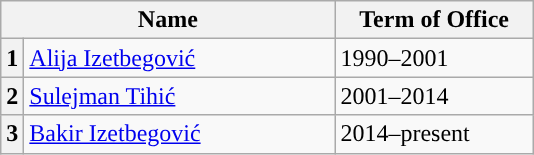<table class="wikitable">
<tr>
<th colspan=2>Name</th>
<th>Term of Office</th>
</tr>
<tr>
<th style="background:">1</th>
<td style="width:200px;"><a href='#'>Alija Izetbegović</a></td>
<td style="width:125px;">1990–2001</td>
</tr>
<tr>
<th style="background:">2</th>
<td style="width:200px;"><a href='#'>Sulejman Tihić</a></td>
<td style="width:125px;">2001–2014</td>
</tr>
<tr>
<th style="background:">3</th>
<td style="width:200px;"><a href='#'>Bakir Izetbegović</a></td>
<td style="width:125px;">2014–present</td>
</tr>
</table>
